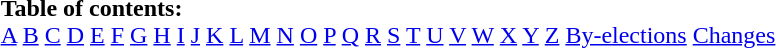<table border="0" id="toc" style="margin: 0 auto;" align=center>
<tr>
<td><strong>Table of contents:</strong><br><a href='#'>A</a> <a href='#'>B</a> <a href='#'>C</a> <a href='#'>D</a> <a href='#'>E</a> <a href='#'>F</a> <a href='#'>G</a> <a href='#'>H</a> <a href='#'>I</a> <a href='#'>J</a> <a href='#'>K</a> <a href='#'>L</a> <a href='#'>M</a> <a href='#'>N</a> <a href='#'>O</a> <a href='#'>P</a> <a href='#'>Q</a> <a href='#'>R</a> <a href='#'>S</a> <a href='#'>T</a> <a href='#'>U</a> <a href='#'>V</a> <a href='#'>W</a> <a href='#'>X</a> <a href='#'>Y</a> <a href='#'>Z</a> <a href='#'>By-elections</a> <a href='#'>Changes</a></td>
</tr>
</table>
